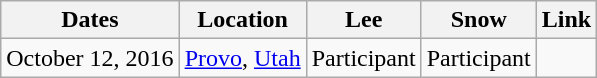<table class="wikitable" style="text-align:center">
<tr>
<th>Dates</th>
<th>Location</th>
<th>Lee</th>
<th>Snow</th>
<th>Link</th>
</tr>
<tr>
<td>October 12, 2016</td>
<td><a href='#'>Provo</a>, <a href='#'>Utah</a></td>
<td>Participant</td>
<td>Participant</td>
<td align=left></td>
</tr>
</table>
